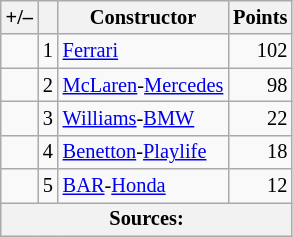<table class="wikitable" style="font-size: 85%;">
<tr>
<th scope="col">+/–</th>
<th scope="col"></th>
<th scope="col">Constructor</th>
<th scope="col">Points</th>
</tr>
<tr>
<td align="left"></td>
<td align="center">1</td>
<td> <a href='#'>Ferrari</a></td>
<td align="right">102</td>
</tr>
<tr>
<td align="left"></td>
<td align="center">2</td>
<td> <a href='#'>McLaren</a>-<a href='#'>Mercedes</a></td>
<td align="right">98</td>
</tr>
<tr>
<td align="left"></td>
<td align="center">3</td>
<td> <a href='#'>Williams</a>-<a href='#'>BMW</a></td>
<td align="right">22</td>
</tr>
<tr>
<td align="left"></td>
<td align="center">4</td>
<td> <a href='#'>Benetton</a>-<a href='#'>Playlife</a></td>
<td align="right">18</td>
</tr>
<tr>
<td align="left"></td>
<td align="center">5</td>
<td> <a href='#'>BAR</a>-<a href='#'>Honda</a></td>
<td align="right">12</td>
</tr>
<tr>
<th colspan=4>Sources:</th>
</tr>
</table>
